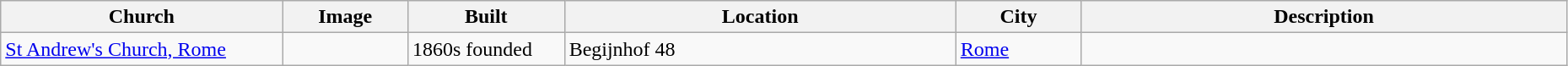<table class="wikitable sortable" style="width:98%">
<tr>
<th width = 18%><strong>Church</strong></th>
<th width = 8% class="unsortable"><strong>Image</strong></th>
<th width = 10%><strong>Built</strong></th>
<th width = 25%><strong>Location</strong></th>
<th width = 8%><strong>City</strong></th>
<th class="unsortable"><strong>Description</strong></th>
</tr>
<tr ->
<td><a href='#'>St Andrew's Church, Rome</a></td>
<td></td>
<td>1860s founded</td>
<td>Begijnhof 48<br><small></small></td>
<td><a href='#'>Rome</a></td>
<td></td>
</tr>
</table>
